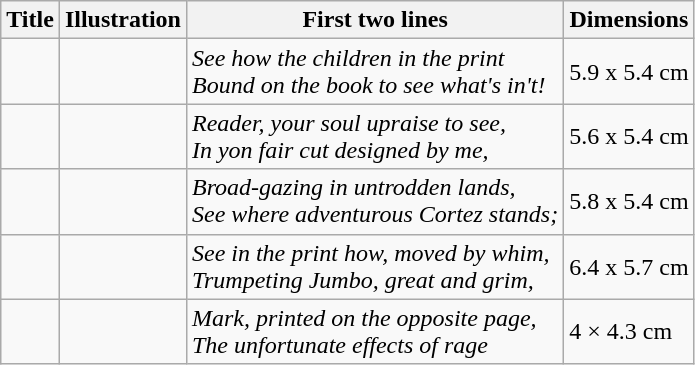<table class="wikitable center">
<tr>
<th>Title</th>
<th>Illustration</th>
<th><strong>First two lines</strong></th>
<th>Dimensions</th>
</tr>
<tr>
<td></td>
<td></td>
<td><em>See how the children in the print</em><br><em>Bound on the book to see what's in't!</em></td>
<td>5.9 x 5.4 cm</td>
</tr>
<tr>
<td></td>
<td></td>
<td><em>Reader, your soul upraise to see,</em><br><em>In yon fair cut designed by me,</em></td>
<td>5.6 x 5.4 cm</td>
</tr>
<tr>
<td><em></em></td>
<td></td>
<td><em>Broad-gazing in untrodden lands,</em><br><em>See where adventurous Cortez stands;</em></td>
<td>5.8 x 5.4 cm</td>
</tr>
<tr>
<td></td>
<td></td>
<td><em>See in the print how, moved by whim,</em><br><em>Trumpeting Jumbo, great and grim,</em></td>
<td>6.4 x 5.7 cm</td>
</tr>
<tr>
<td></td>
<td></td>
<td><em>Mark, printed on the opposite page,</em><br><em>The unfortunate effects of rage</em></td>
<td>4 × 4.3 cm</td>
</tr>
</table>
